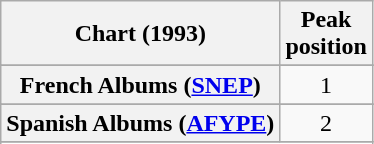<table class="wikitable plainrowheaders" style="text-align:center;">
<tr>
<th>Chart (1993)</th>
<th>Peak<br>position</th>
</tr>
<tr>
</tr>
<tr>
</tr>
<tr>
</tr>
<tr>
</tr>
<tr>
<th scope="row">French Albums (<a href='#'>SNEP</a>)</th>
<td>1</td>
</tr>
<tr>
</tr>
<tr>
</tr>
<tr>
</tr>
<tr>
</tr>
<tr>
<th scope="row">Spanish Albums (<a href='#'>AFYPE</a>)</th>
<td>2</td>
</tr>
<tr>
</tr>
<tr>
</tr>
<tr>
</tr>
<tr>
</tr>
</table>
